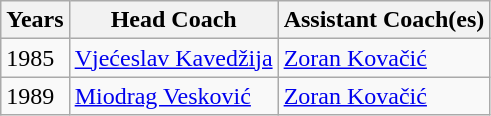<table class="wikitable">
<tr>
<th>Years</th>
<th>Head Coach</th>
<th>Assistant Coach(es)</th>
</tr>
<tr>
<td>1985</td>
<td><a href='#'>Vjećeslav Kavedžija</a></td>
<td><a href='#'>Zoran Kovačić</a></td>
</tr>
<tr>
<td>1989</td>
<td><a href='#'>Miodrag Vesković</a></td>
<td><a href='#'>Zoran Kovačić</a></td>
</tr>
</table>
